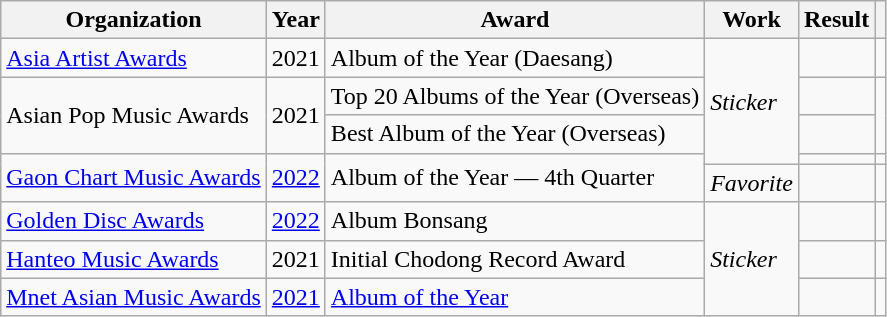<table class="wikitable plainrowheaders">
<tr>
<th scope="col">Organization</th>
<th scope="col">Year</th>
<th scope="col">Award</th>
<th scope="col">Work</th>
<th scope="col">Result</th>
<th scope="col" unsortable></th>
</tr>
<tr>
<td scope="row"><a href='#'>Asia Artist Awards</a></td>
<td>2021</td>
<td>Album of the Year (Daesang)</td>
<td rowspan="4"><em>Sticker</em></td>
<td></td>
<td style="text-align:center"></td>
</tr>
<tr>
<td rowspan="2" scope="row">Asian Pop Music Awards</td>
<td rowspan="2" style="text-align:center">2021</td>
<td>Top 20 Albums of the Year (Overseas)</td>
<td></td>
<td align="center" rowspan="2"></td>
</tr>
<tr>
<td>Best Album of the Year (Overseas)</td>
<td></td>
</tr>
<tr>
<td rowspan="2" scope="row"><a href='#'>Gaon Chart Music Awards</a></td>
<td rowspan="2"><a href='#'>2022</a></td>
<td rowspan="2">Album of the Year — 4th Quarter</td>
<td></td>
<td style="text-align:center"></td>
</tr>
<tr>
<td><em>Favorite</em></td>
<td></td>
<td align="center"></td>
</tr>
<tr>
<td scope="row"><a href='#'>Golden Disc Awards</a></td>
<td><a href='#'>2022</a></td>
<td>Album Bonsang</td>
<td rowspan="5"><em>Sticker</em></td>
<td></td>
<td style="text-align:center"></td>
</tr>
<tr>
<td scope="row"><a href='#'>Hanteo Music Awards</a></td>
<td>2021</td>
<td>Initial Chodong Record Award</td>
<td></td>
<td align="center"></td>
</tr>
<tr>
<td scope="row"><a href='#'>Mnet Asian Music Awards</a></td>
<td><a href='#'>2021</a></td>
<td><a href='#'>Album of the Year</a></td>
<td></td>
<td align="center"></td>
</tr>
</table>
